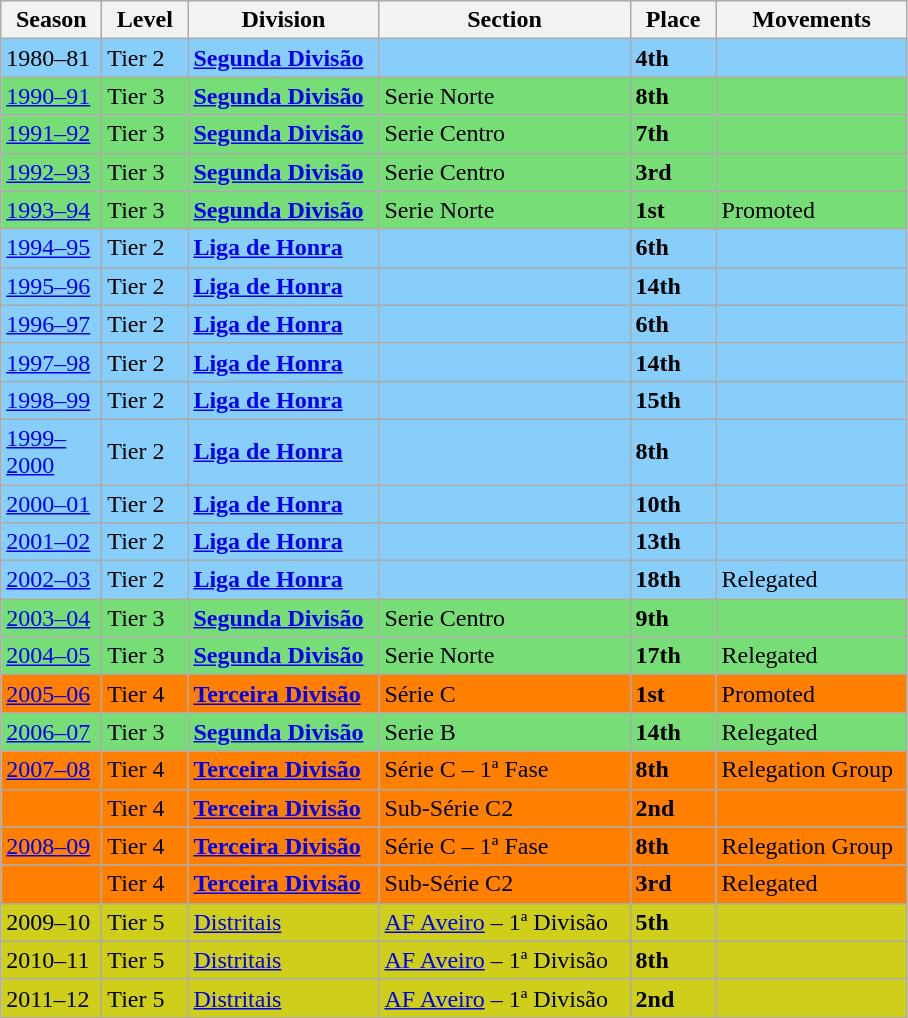<table class="wikitable" style="text-align: left;">
<tr>
<th style="width: 60px;"><strong>Season</strong></th>
<th style="width: 50px;"><strong>Level</strong></th>
<th style="width: 120px;"><strong>Division</strong></th>
<th style="width: 160px;"><strong>Section</strong></th>
<th style="width: 50px;"><strong>Place</strong></th>
<th style="width: 120px;"><strong>Movements</strong></th>
</tr>
<tr>
<td style="background:#87CEFA;">1980–81</td>
<td style="background:#87CEFA;">Tier 2</td>
<td style="background:#87CEFA;"><strong><a href='#'>Segunda Divisão</a></strong></td>
<td style="background:#87CEFA;"></td>
<td style="background:#87CEFA;"><strong>4th</strong></td>
<td style="background:#87CEFA;"></td>
</tr>
<tr>
<td style="background:#77DD77;"><a href='#'>1990–91</a></td>
<td style="background:#77DD77;">Tier 3</td>
<td style="background:#77DD77;"><strong><a href='#'>Segunda Divisão</a></strong></td>
<td style="background:#77DD77;">Serie Norte</td>
<td style="background:#77DD77;"><strong>8th</strong></td>
<td style="background:#77DD77;"></td>
</tr>
<tr>
<td style="background:#77DD77;"><a href='#'>1991–92</a></td>
<td style="background:#77DD77;">Tier 3</td>
<td style="background:#77DD77;"><strong><a href='#'>Segunda Divisão</a></strong></td>
<td style="background:#77DD77;">Serie Centro</td>
<td style="background:#77DD77;"><strong>7th</strong></td>
<td style="background:#77DD77;"></td>
</tr>
<tr>
<td style="background:#77DD77;"><a href='#'>1992–93</a></td>
<td style="background:#77DD77;">Tier 3</td>
<td style="background:#77DD77;"><strong><a href='#'>Segunda Divisão</a></strong></td>
<td style="background:#77DD77;">Serie Centro</td>
<td style="background:#77DD77;"><strong>3rd</strong></td>
<td style="background:#77DD77;"></td>
</tr>
<tr>
<td style="background:#77DD77;"><a href='#'>1993–94</a></td>
<td style="background:#77DD77;">Tier 3</td>
<td style="background:#77DD77;"><strong><a href='#'>Segunda Divisão</a></strong></td>
<td style="background:#77DD77;">Serie Norte</td>
<td style="background:#77DD77;"><strong>1st</strong></td>
<td style="background:#77DD77;">Promoted</td>
</tr>
<tr>
<td style="background:#87CEFA;"><a href='#'>1994–95</a></td>
<td style="background:#87CEFA;">Tier 2</td>
<td style="background:#87CEFA;"><strong><a href='#'>Liga de Honra</a></strong></td>
<td style="background:#87CEFA;"></td>
<td style="background:#87CEFA;"><strong>6th</strong></td>
<td style="background:#87CEFA;"></td>
</tr>
<tr>
<td style="background:#87CEFA;"><a href='#'>1995–96</a></td>
<td style="background:#87CEFA;">Tier 2</td>
<td style="background:#87CEFA;"><strong><a href='#'>Liga de Honra</a></strong></td>
<td style="background:#87CEFA;"></td>
<td style="background:#87CEFA;"><strong>14th</strong></td>
<td style="background:#87CEFA;"></td>
</tr>
<tr>
<td style="background:#87CEFA;"><a href='#'>1996–97</a></td>
<td style="background:#87CEFA;">Tier 2</td>
<td style="background:#87CEFA;"><strong><a href='#'>Liga de Honra</a></strong></td>
<td style="background:#87CEFA;"></td>
<td style="background:#87CEFA;"><strong>6th</strong></td>
<td style="background:#87CEFA;"></td>
</tr>
<tr>
<td style="background:#87CEFA;"><a href='#'>1997–98</a></td>
<td style="background:#87CEFA;">Tier 2</td>
<td style="background:#87CEFA;"><strong><a href='#'>Liga de Honra</a></strong></td>
<td style="background:#87CEFA;"></td>
<td style="background:#87CEFA;"><strong>14th</strong></td>
<td style="background:#87CEFA;"></td>
</tr>
<tr>
<td style="background:#87CEFA;"><a href='#'>1998–99</a></td>
<td style="background:#87CEFA;">Tier 2</td>
<td style="background:#87CEFA;"><strong><a href='#'>Liga de Honra</a></strong></td>
<td style="background:#87CEFA;"></td>
<td style="background:#87CEFA;"><strong>15th</strong></td>
<td style="background:#87CEFA;"></td>
</tr>
<tr>
<td style="background:#87CEFA;"><a href='#'>1999–2000</a></td>
<td style="background:#87CEFA;">Tier 2</td>
<td style="background:#87CEFA;"><strong><a href='#'>Liga de Honra</a></strong></td>
<td style="background:#87CEFA;"></td>
<td style="background:#87CEFA;"><strong>8th</strong></td>
<td style="background:#87CEFA;"></td>
</tr>
<tr>
<td style="background:#87CEFA;"><a href='#'>2000–01</a></td>
<td style="background:#87CEFA;">Tier 2</td>
<td style="background:#87CEFA;"><strong><a href='#'>Liga de Honra</a></strong></td>
<td style="background:#87CEFA;"></td>
<td style="background:#87CEFA;"><strong>10th</strong></td>
<td style="background:#87CEFA;"></td>
</tr>
<tr>
<td style="background:#87CEFA;"><a href='#'>2001–02</a></td>
<td style="background:#87CEFA;">Tier 2</td>
<td style="background:#87CEFA;"><strong><a href='#'>Liga de Honra</a></strong></td>
<td style="background:#87CEFA;"></td>
<td style="background:#87CEFA;"><strong>13th</strong></td>
<td style="background:#87CEFA;"></td>
</tr>
<tr>
<td style="background:#87CEFA;"><a href='#'>2002–03</a></td>
<td style="background:#87CEFA;">Tier 2</td>
<td style="background:#87CEFA;"><strong><a href='#'>Liga de Honra</a></strong></td>
<td style="background:#87CEFA;"></td>
<td style="background:#87CEFA;"><strong>18th</strong></td>
<td style="background:#87CEFA;">Relegated</td>
</tr>
<tr>
<td style="background:#77DD77;"><a href='#'>2003–04</a></td>
<td style="background:#77DD77;">Tier 3</td>
<td style="background:#77DD77;"><strong><a href='#'>Segunda Divisão</a></strong></td>
<td style="background:#77DD77;">Serie Centro</td>
<td style="background:#77DD77;"><strong>9th</strong></td>
<td style="background:#77DD77;"></td>
</tr>
<tr>
<td style="background:#77DD77;"><a href='#'>2004–05</a></td>
<td style="background:#77DD77;">Tier 3</td>
<td style="background:#77DD77;"><strong><a href='#'>Segunda Divisão</a></strong></td>
<td style="background:#77DD77;">Serie Norte</td>
<td style="background:#77DD77;"><strong>17th</strong></td>
<td style="background:#77DD77;">Relegated</td>
</tr>
<tr>
<td style="background:#FF7F00;"><a href='#'>2005–06</a></td>
<td style="background:#FF7F00;">Tier 4</td>
<td style="background:#FF7F00;"><strong><a href='#'>Terceira Divisão</a></strong></td>
<td style="background:#FF7F00;">Série C</td>
<td style="background:#FF7F00;"><strong>1st</strong></td>
<td style="background:#FF7F00;">Promoted</td>
</tr>
<tr>
<td style="background:#77DD77;"><a href='#'>2006–07</a></td>
<td style="background:#77DD77;">Tier 3</td>
<td style="background:#77DD77;"><strong><a href='#'>Segunda Divisão</a></strong></td>
<td style="background:#77DD77;">Serie B</td>
<td style="background:#77DD77;"><strong>14th</strong></td>
<td style="background:#77DD77;">Relegated</td>
</tr>
<tr>
<td style="background:#FF7F00;"><a href='#'>2007–08</a></td>
<td style="background:#FF7F00;">Tier 4</td>
<td style="background:#FF7F00;"><strong><a href='#'>Terceira Divisão</a></strong></td>
<td style="background:#FF7F00;">Série C – 1ª Fase</td>
<td style="background:#FF7F00;"><strong>8th</strong></td>
<td style="background:#FF7F00;">Relegation Group</td>
</tr>
<tr>
<td style="background:#FF7F00;"></td>
<td style="background:#FF7F00;">Tier 4</td>
<td style="background:#FF7F00;"><strong><a href='#'>Terceira Divisão</a></strong></td>
<td style="background:#FF7F00;">Sub-Série C2</td>
<td style="background:#FF7F00;"><strong>2nd</strong></td>
<td style="background:#FF7F00;"></td>
</tr>
<tr>
<td style="background:#FF7F00;"><a href='#'>2008–09</a></td>
<td style="background:#FF7F00;">Tier 4</td>
<td style="background:#FF7F00;"><strong><a href='#'>Terceira Divisão</a></strong></td>
<td style="background:#FF7F00;">Série C – 1ª Fase</td>
<td style="background:#FF7F00;"><strong>8th</strong></td>
<td style="background:#FF7F00;">Relegation Group</td>
</tr>
<tr>
<td style="background:#FF7F00;"></td>
<td style="background:#FF7F00;">Tier 4</td>
<td style="background:#FF7F00;"><strong><a href='#'>Terceira Divisão</a></strong></td>
<td style="background:#FF7F00;">Sub-Série C2</td>
<td style="background:#FF7F00;"><strong>3rd</strong></td>
<td style="background:#FF7F00;">Relegated</td>
</tr>
<tr>
<td style="background:#CECE1B;">2009–10</td>
<td style="background:#CECE1B;">Tier 5</td>
<td style="background:#CECE1B;"><a href='#'>Distritais</a></td>
<td style="background:#CECE1B;"><a href='#'>AF Aveiro</a> – 1ª Divisão</td>
<td style="background:#CECE1B;"><strong>5th</strong></td>
<td style="background:#CECE1B;"></td>
</tr>
<tr>
<td style="background:#CECE1B;">2010–11</td>
<td style="background:#CECE1B;">Tier 5</td>
<td style="background:#CECE1B;"><a href='#'>Distritais</a></td>
<td style="background:#CECE1B;"><a href='#'>AF Aveiro</a> – 1ª Divisão</td>
<td style="background:#CECE1B;"><strong>8th</strong></td>
<td style="background:#CECE1B;"></td>
</tr>
<tr>
<td style="background:#CECE1B;">2011–12</td>
<td style="background:#CECE1B;">Tier 5</td>
<td style="background:#CECE1B;"><a href='#'>Distritais</a></td>
<td style="background:#CECE1B;"><a href='#'>AF Aveiro</a> – 1ª Divisão</td>
<td style="background:#CECE1B;"><strong>2nd</strong></td>
<td style="background:#CECE1B;"></td>
</tr>
</table>
